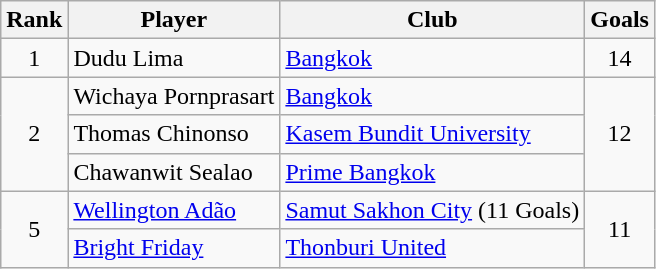<table class="wikitable" style="text-align:center">
<tr>
<th>Rank</th>
<th>Player</th>
<th>Club</th>
<th>Goals</th>
</tr>
<tr>
<td>1</td>
<td align="left"> Dudu Lima</td>
<td align="left"><a href='#'>Bangkok</a></td>
<td>14</td>
</tr>
<tr>
<td rowspan="3">2</td>
<td align="left"> Wichaya Pornprasart</td>
<td align="left"><a href='#'>Bangkok</a></td>
<td rowspan="3">12</td>
</tr>
<tr>
<td align="left"> Thomas Chinonso</td>
<td align="left"><a href='#'>Kasem Bundit University</a></td>
</tr>
<tr>
<td align="left"> Chawanwit Sealao</td>
<td align="left"><a href='#'>Prime Bangkok</a></td>
</tr>
<tr>
<td rowspan="2">5</td>
<td align="left"> <a href='#'>Wellington Adão</a></td>
<td align="left"><a href='#'>Samut Sakhon City</a> (11 Goals)</td>
<td rowspan="2">11</td>
</tr>
<tr>
<td align="left"> <a href='#'>Bright Friday</a></td>
<td align="left"><a href='#'>Thonburi United</a></td>
</tr>
</table>
